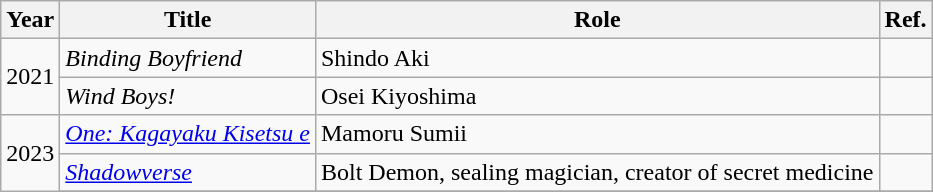<table class="wikitable">
<tr>
<th>Year</th>
<th>Title</th>
<th>Role</th>
<th>Ref.</th>
</tr>
<tr>
<td rowspan="2">2021</td>
<td><em>Binding Boyfriend</em></td>
<td>Shindo Aki</td>
<td></td>
</tr>
<tr>
<td><em>Wind Boys!</em></td>
<td>Osei Kiyoshima</td>
<td></td>
</tr>
<tr>
<td rowspan="3">2023</td>
<td><em><a href='#'>One: Kagayaku Kisetsu e</a></em></td>
<td>Mamoru Sumii</td>
<td></td>
</tr>
<tr>
<td><em><a href='#'>Shadowverse</a></em></td>
<td>Bolt Demon, sealing magician, creator of secret medicine</td>
<td></td>
</tr>
<tr>
</tr>
</table>
